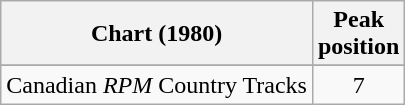<table class="wikitable sortable">
<tr>
<th align="left">Chart (1980)</th>
<th align="center">Peak<br>position</th>
</tr>
<tr>
</tr>
<tr>
<td align="left">Canadian <em>RPM</em> Country Tracks</td>
<td align="center">7</td>
</tr>
</table>
